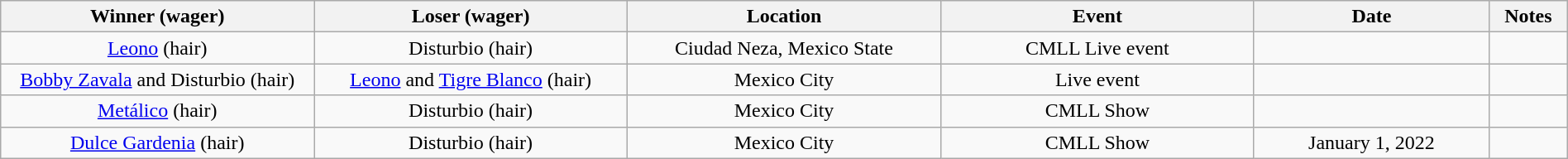<table class="wikitable sortable" width=100%  style="text-align: center">
<tr>
<th width=20% scope="col">Winner (wager)</th>
<th width=20% scope="col">Loser (wager)</th>
<th width=20% scope="col">Location</th>
<th width=20% scope="col">Event</th>
<th width=15% scope="col">Date</th>
<th class="unsortable" width=5% scope="col">Notes</th>
</tr>
<tr>
<td><a href='#'>Leono</a> (hair)</td>
<td>Disturbio (hair)</td>
<td>Ciudad Neza, Mexico State</td>
<td>CMLL Live event</td>
<td></td>
<td> </td>
</tr>
<tr>
<td><a href='#'>Bobby Zavala</a> and Disturbio (hair)</td>
<td><a href='#'>Leono</a> and <a href='#'>Tigre Blanco</a> (hair)</td>
<td>Mexico City</td>
<td>Live event</td>
<td></td>
<td></td>
</tr>
<tr>
<td><a href='#'>Metálico</a> (hair)</td>
<td>Disturbio (hair)</td>
<td>Mexico City</td>
<td>CMLL Show</td>
<td></td>
<td></td>
</tr>
<tr>
<td><a href='#'>Dulce Gardenia</a> (hair)</td>
<td>Disturbio (hair)</td>
<td>Mexico City</td>
<td>CMLL Show</td>
<td>January 1, 2022</td>
<td></td>
</tr>
</table>
